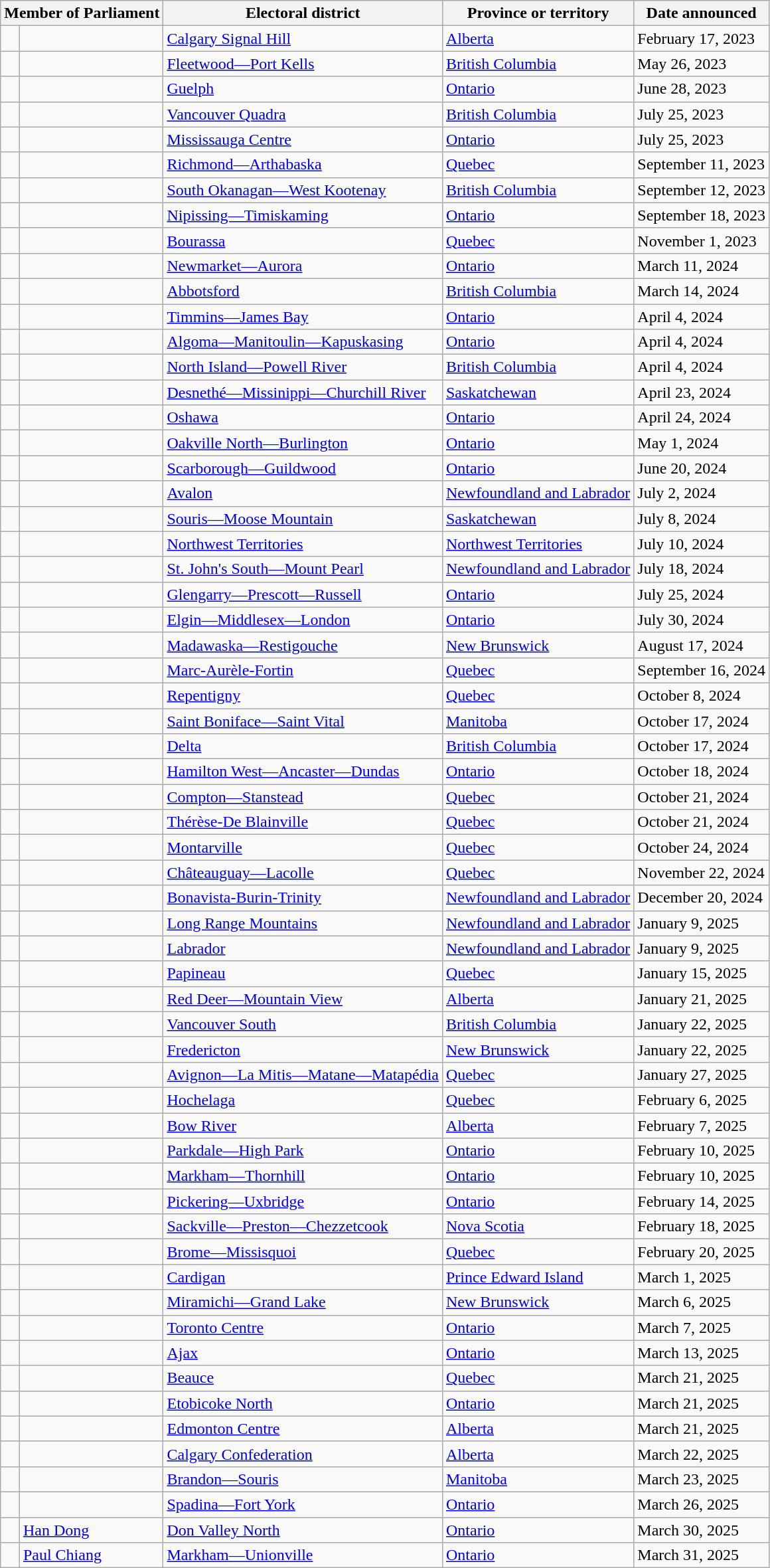<table class="wikitable sortable">
<tr>
<th colspan="2">Member of Parliament</th>
<th>Electoral district</th>
<th>Province or territory</th>
<th>Date announced</th>
</tr>
<tr>
<td> </td>
<td></td>
<td><a href='#'>Calgary Signal Hill</a></td>
<td><a href='#'>Alberta</a></td>
<td>February 17, 2023</td>
</tr>
<tr>
<td> </td>
<td></td>
<td><a href='#'>Fleetwood—Port Kells</a></td>
<td><a href='#'>British Columbia</a></td>
<td>May 26, 2023</td>
</tr>
<tr>
<td> </td>
<td></td>
<td><a href='#'>Guelph</a></td>
<td><a href='#'>Ontario</a></td>
<td>June 28, 2023</td>
</tr>
<tr>
<td> </td>
<td></td>
<td><a href='#'>Vancouver Quadra</a></td>
<td><a href='#'>British Columbia</a></td>
<td>July 25, 2023</td>
</tr>
<tr>
<td> </td>
<td></td>
<td><a href='#'>Mississauga Centre</a></td>
<td><a href='#'>Ontario</a></td>
<td>July 25, 2023</td>
</tr>
<tr>
<td> </td>
<td></td>
<td><a href='#'>Richmond—Arthabaska</a></td>
<td><a href='#'>Quebec</a></td>
<td>September 11, 2023</td>
</tr>
<tr>
<td> </td>
<td></td>
<td><a href='#'>South Okanagan—West Kootenay</a></td>
<td><a href='#'>British Columbia</a></td>
<td>September 12, 2023</td>
</tr>
<tr>
<td> </td>
<td></td>
<td><a href='#'>Nipissing—Timiskaming</a></td>
<td><a href='#'>Ontario</a></td>
<td>September 18, 2023</td>
</tr>
<tr>
<td> </td>
<td></td>
<td><a href='#'>Bourassa</a></td>
<td><a href='#'>Quebec</a></td>
<td>November 1, 2023</td>
</tr>
<tr>
<td> </td>
<td></td>
<td><a href='#'>Newmarket—Aurora</a></td>
<td><a href='#'>Ontario</a></td>
<td>March 11, 2024</td>
</tr>
<tr>
<td> </td>
<td></td>
<td><a href='#'>Abbotsford</a></td>
<td><a href='#'>British Columbia</a></td>
<td>March 14, 2024</td>
</tr>
<tr>
<td> </td>
<td></td>
<td><a href='#'>Timmins—James Bay</a></td>
<td><a href='#'>Ontario</a></td>
<td>April 4, 2024</td>
</tr>
<tr>
<td> </td>
<td></td>
<td><a href='#'>Algoma—Manitoulin—Kapuskasing</a></td>
<td><a href='#'>Ontario</a></td>
<td>April 4, 2024</td>
</tr>
<tr>
<td> </td>
<td></td>
<td><a href='#'>North Island—Powell River</a></td>
<td><a href='#'>British Columbia</a></td>
<td>April 4, 2024</td>
</tr>
<tr>
<td> </td>
<td></td>
<td><a href='#'>Desnethé—Missinippi—Churchill River</a></td>
<td><a href='#'>Saskatchewan</a></td>
<td>April 23, 2024</td>
</tr>
<tr>
<td> </td>
<td></td>
<td><a href='#'>Oshawa</a></td>
<td><a href='#'>Ontario</a></td>
<td>April 24, 2024</td>
</tr>
<tr>
<td> </td>
<td></td>
<td><a href='#'>Oakville North—Burlington</a></td>
<td><a href='#'>Ontario</a></td>
<td>May 1, 2024</td>
</tr>
<tr>
<td> </td>
<td></td>
<td><a href='#'>Scarborough—Guildwood</a></td>
<td><a href='#'>Ontario</a></td>
<td>June 20, 2024</td>
</tr>
<tr>
<td> </td>
<td></td>
<td><a href='#'>Avalon</a></td>
<td><a href='#'>Newfoundland and Labrador</a></td>
<td>July 2, 2024</td>
</tr>
<tr>
<td> </td>
<td></td>
<td><a href='#'>Souris—Moose Mountain</a></td>
<td><a href='#'>Saskatchewan</a></td>
<td>July 8, 2024</td>
</tr>
<tr>
<td> </td>
<td></td>
<td><a href='#'>Northwest Territories</a></td>
<td><a href='#'>Northwest Territories</a></td>
<td>July 10, 2024</td>
</tr>
<tr>
<td> </td>
<td></td>
<td><a href='#'>St. John's South—Mount Pearl</a></td>
<td><a href='#'>Newfoundland and Labrador</a></td>
<td>July 18, 2024</td>
</tr>
<tr>
<td> </td>
<td></td>
<td><a href='#'>Glengarry—Prescott—Russell</a></td>
<td><a href='#'>Ontario</a></td>
<td>July 25, 2024</td>
</tr>
<tr>
<td> </td>
<td></td>
<td><a href='#'>Elgin—Middlesex—London</a></td>
<td><a href='#'>Ontario</a></td>
<td>July 30, 2024</td>
</tr>
<tr>
<td> </td>
<td></td>
<td><a href='#'>Madawaska—Restigouche</a></td>
<td><a href='#'>New Brunswick</a></td>
<td>August 17, 2024</td>
</tr>
<tr>
<td> </td>
<td></td>
<td><a href='#'>Marc-Aurèle-Fortin</a></td>
<td><a href='#'>Quebec</a></td>
<td>September 16, 2024</td>
</tr>
<tr>
<td> </td>
<td></td>
<td><a href='#'>Repentigny</a></td>
<td><a href='#'>Quebec</a></td>
<td>October 8, 2024</td>
</tr>
<tr>
<td> </td>
<td></td>
<td><a href='#'>Saint Boniface—Saint Vital</a></td>
<td><a href='#'>Manitoba</a></td>
<td>October 17, 2024</td>
</tr>
<tr>
<td> </td>
<td></td>
<td><a href='#'>Delta</a></td>
<td><a href='#'>British Columbia</a></td>
<td>October 17, 2024</td>
</tr>
<tr>
<td> </td>
<td></td>
<td><a href='#'>Hamilton West—Ancaster—Dundas</a></td>
<td><a href='#'>Ontario</a></td>
<td>October 18, 2024</td>
</tr>
<tr>
<td> </td>
<td></td>
<td><a href='#'>Compton—Stanstead</a></td>
<td><a href='#'>Quebec</a></td>
<td>October 21, 2024</td>
</tr>
<tr>
<td> </td>
<td></td>
<td><a href='#'>Thérèse-De Blainville</a></td>
<td><a href='#'>Quebec</a></td>
<td>October 21, 2024</td>
</tr>
<tr>
<td> </td>
<td></td>
<td><a href='#'>Montarville</a></td>
<td><a href='#'>Quebec</a></td>
<td>October 24, 2024</td>
</tr>
<tr>
<td> </td>
<td></td>
<td><a href='#'>Châteauguay—Lacolle</a></td>
<td><a href='#'>Quebec</a></td>
<td>November 22, 2024</td>
</tr>
<tr>
<td> </td>
<td></td>
<td><a href='#'>Bonavista-Burin-Trinity</a></td>
<td><a href='#'>Newfoundland and Labrador</a></td>
<td>December 20, 2024</td>
</tr>
<tr>
<td> </td>
<td></td>
<td><a href='#'>Long Range Mountains</a></td>
<td><a href='#'>Newfoundland and Labrador</a></td>
<td>January 9, 2025</td>
</tr>
<tr>
<td> </td>
<td></td>
<td><a href='#'>Labrador</a></td>
<td><a href='#'>Newfoundland and Labrador</a></td>
<td>January 9, 2025</td>
</tr>
<tr>
<td> </td>
<td></td>
<td><a href='#'>Papineau</a></td>
<td><a href='#'>Quebec</a></td>
<td>January 15, 2025</td>
</tr>
<tr>
<td> </td>
<td></td>
<td><a href='#'>Red Deer—Mountain View</a></td>
<td><a href='#'>Alberta</a></td>
<td>January 21, 2025</td>
</tr>
<tr>
<td> </td>
<td></td>
<td><a href='#'>Vancouver South</a></td>
<td><a href='#'>British Columbia</a></td>
<td>January 22, 2025</td>
</tr>
<tr>
<td> </td>
<td></td>
<td><a href='#'>Fredericton</a></td>
<td><a href='#'>New Brunswick</a></td>
<td>January 22, 2025</td>
</tr>
<tr>
<td> </td>
<td></td>
<td><a href='#'>Avignon—La Mitis—Matane—Matapédia</a></td>
<td><a href='#'>Quebec</a></td>
<td>January 27, 2025</td>
</tr>
<tr>
<td> </td>
<td></td>
<td><a href='#'>Hochelaga</a></td>
<td><a href='#'>Quebec</a></td>
<td>February 6, 2025</td>
</tr>
<tr>
<td> </td>
<td></td>
<td><a href='#'>Bow River</a></td>
<td><a href='#'>Alberta</a></td>
<td>February 7, 2025</td>
</tr>
<tr>
<td> </td>
<td></td>
<td><a href='#'>Parkdale—High Park</a></td>
<td><a href='#'>Ontario</a></td>
<td>February 10, 2025</td>
</tr>
<tr>
<td> </td>
<td></td>
<td><a href='#'>Markham—Thornhill</a></td>
<td><a href='#'>Ontario</a></td>
<td>February 10, 2025</td>
</tr>
<tr>
<td> </td>
<td></td>
<td><a href='#'>Pickering—Uxbridge</a></td>
<td><a href='#'>Ontario</a></td>
<td>February 14, 2025</td>
</tr>
<tr>
<td> </td>
<td></td>
<td><a href='#'>Sackville—Preston—Chezzetcook</a></td>
<td><a href='#'>Nova Scotia</a></td>
<td>February 18, 2025</td>
</tr>
<tr>
<td> </td>
<td></td>
<td><a href='#'>Brome—Missisquoi</a></td>
<td><a href='#'>Quebec</a></td>
<td>February 20, 2025</td>
</tr>
<tr>
<td> </td>
<td></td>
<td><a href='#'>Cardigan</a></td>
<td><a href='#'>Prince Edward Island</a></td>
<td>March 1, 2025</td>
</tr>
<tr>
<td> </td>
<td></td>
<td><a href='#'>Miramichi—Grand Lake</a></td>
<td><a href='#'>New Brunswick</a></td>
<td>March 6, 2025</td>
</tr>
<tr>
<td> </td>
<td></td>
<td><a href='#'>Toronto Centre</a></td>
<td><a href='#'>Ontario</a></td>
<td>March 7, 2025</td>
</tr>
<tr>
<td> </td>
<td></td>
<td><a href='#'>Ajax</a></td>
<td><a href='#'>Ontario</a></td>
<td>March 13, 2025</td>
</tr>
<tr>
<td> </td>
<td></td>
<td><a href='#'>Beauce</a></td>
<td><a href='#'>Quebec</a></td>
<td>March 21, 2025</td>
</tr>
<tr>
<td> </td>
<td></td>
<td><a href='#'>Etobicoke North</a></td>
<td><a href='#'>Ontario</a></td>
<td>March 21, 2025</td>
</tr>
<tr>
<td> </td>
<td></td>
<td><a href='#'>Edmonton Centre</a></td>
<td><a href='#'>Alberta</a></td>
<td>March 21, 2025</td>
</tr>
<tr>
<td> </td>
<td></td>
<td><a href='#'>Calgary Confederation</a></td>
<td><a href='#'>Alberta</a></td>
<td>March 22, 2025</td>
</tr>
<tr>
<td> </td>
<td></td>
<td><a href='#'>Brandon—Souris</a></td>
<td><a href='#'>Manitoba</a></td>
<td>March 23, 2025</td>
</tr>
<tr>
<td> </td>
<td></td>
<td><a href='#'>Spadina—Fort York</a></td>
<td><a href='#'>Ontario</a></td>
<td>March 26, 2025</td>
</tr>
<tr>
<td> </td>
<td><a href='#'>Han Dong</a></td>
<td><a href='#'>Don Valley North</a></td>
<td><a href='#'>Ontario</a></td>
<td>March 30, 2025</td>
</tr>
<tr>
<td> </td>
<td><a href='#'>Paul Chiang</a></td>
<td><a href='#'>Markham—Unionville</a></td>
<td><a href='#'>Ontario</a></td>
<td>March 31, 2025</td>
</tr>
</table>
